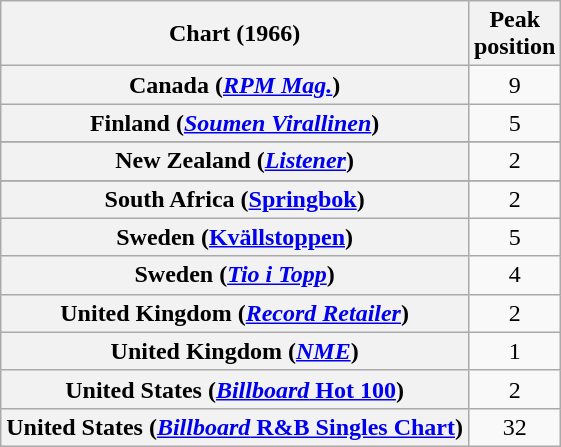<table class="wikitable sortable plainrowheaders" style="text-align:center">
<tr>
<th>Chart (1966)</th>
<th>Peak<br>position</th>
</tr>
<tr>
<th scope="row">Canada (<em><a href='#'>RPM Mag.</a></em>)</th>
<td>9</td>
</tr>
<tr>
<th scope="row">Finland (<a href='#'><em>Soumen Virallinen</em></a>)</th>
<td style="text-align:center;">5</td>
</tr>
<tr>
</tr>
<tr>
</tr>
<tr>
<th scope="row">New Zealand (<em><a href='#'>Listener</a></em>)</th>
<td style="text-align:center;">2</td>
</tr>
<tr>
</tr>
<tr>
<th scope="row">South Africa (<a href='#'>Springbok</a>)</th>
<td align="center">2</td>
</tr>
<tr>
<th scope="row">Sweden (<a href='#'>Kvällstoppen</a>)</th>
<td style="text-align:center;">5</td>
</tr>
<tr>
<th scope="row">Sweden (<em><a href='#'>Tio i Topp</a></em>)</th>
<td style="text-align:center;">4</td>
</tr>
<tr>
<th scope="row">United Kingdom (<em><a href='#'>Record Retailer</a></em>)</th>
<td>2</td>
</tr>
<tr>
<th scope="row">United Kingdom (<em><a href='#'>NME</a></em>)</th>
<td>1</td>
</tr>
<tr>
<th scope="row">United States (<a href='#'><em>Billboard</em> Hot 100</a>)</th>
<td>2</td>
</tr>
<tr>
<th scope="row">United States (<a href='#'><em>Billboard</em> R&B Singles Chart</a>)</th>
<td>32</td>
</tr>
</table>
